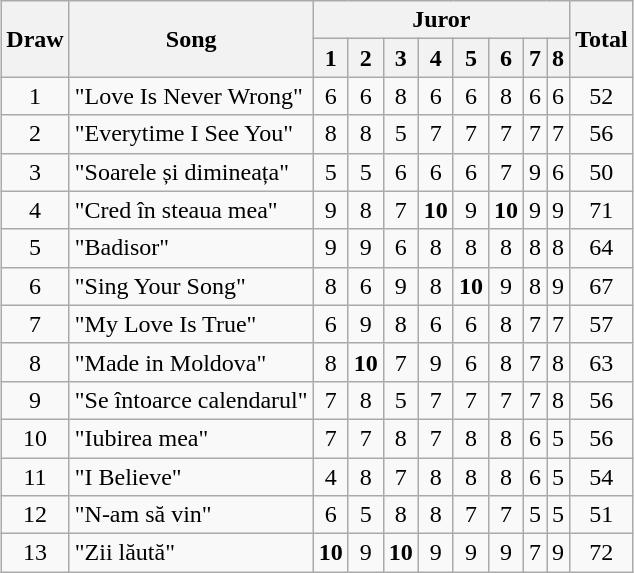<table class="wikitable collapsible" style="margin: 1em auto 1em auto; text-align:center;">
<tr>
<th rowspan="2">Draw</th>
<th rowspan="2">Song</th>
<th colspan="8">Juror</th>
<th rowspan="2">Total</th>
</tr>
<tr>
<th>1</th>
<th>2</th>
<th>3</th>
<th>4</th>
<th>5</th>
<th>6</th>
<th>7</th>
<th>8</th>
</tr>
<tr>
<td>1</td>
<td align="left">"Love Is Never Wrong"</td>
<td>6</td>
<td>6</td>
<td>8</td>
<td>6</td>
<td>6</td>
<td>8</td>
<td>6</td>
<td>6</td>
<td>52</td>
</tr>
<tr>
<td>2</td>
<td align="left">"Everytime I See You"</td>
<td>8</td>
<td>8</td>
<td>5</td>
<td>7</td>
<td>7</td>
<td>7</td>
<td>7</td>
<td>7</td>
<td>56</td>
</tr>
<tr>
<td>3</td>
<td align="left">"Soarele și dimineața"</td>
<td>5</td>
<td>5</td>
<td>6</td>
<td>6</td>
<td>6</td>
<td>7</td>
<td>9</td>
<td>6</td>
<td>50</td>
</tr>
<tr>
<td>4</td>
<td align="left">"Cred în steaua mea"</td>
<td>9</td>
<td>8</td>
<td>7</td>
<td><strong>10</strong></td>
<td>9</td>
<td><strong>10</strong></td>
<td>9</td>
<td>9</td>
<td>71</td>
</tr>
<tr>
<td>5</td>
<td align="left">"Badisor"</td>
<td>9</td>
<td>9</td>
<td>6</td>
<td>8</td>
<td>8</td>
<td>8</td>
<td>8</td>
<td>8</td>
<td>64</td>
</tr>
<tr>
<td>6</td>
<td align="left">"Sing Your Song"</td>
<td>8</td>
<td>6</td>
<td>9</td>
<td>8</td>
<td><strong>10</strong></td>
<td>9</td>
<td>8</td>
<td>9</td>
<td>67</td>
</tr>
<tr>
<td>7</td>
<td align="left">"My Love Is True"</td>
<td>6</td>
<td>9</td>
<td>8</td>
<td>6</td>
<td>6</td>
<td>8</td>
<td>7</td>
<td>7</td>
<td>57</td>
</tr>
<tr>
<td>8</td>
<td align="left">"Made in Moldova"</td>
<td>8</td>
<td><strong>10</strong></td>
<td>7</td>
<td>9</td>
<td>6</td>
<td>8</td>
<td>7</td>
<td>8</td>
<td>63</td>
</tr>
<tr>
<td>9</td>
<td align="left">"Se întoarce calendarul"</td>
<td>7</td>
<td>8</td>
<td>5</td>
<td>7</td>
<td>7</td>
<td>7</td>
<td>7</td>
<td>8</td>
<td>56</td>
</tr>
<tr>
<td>10</td>
<td align="left">"Iubirea mea"</td>
<td>7</td>
<td>7</td>
<td>8</td>
<td>7</td>
<td>8</td>
<td>8</td>
<td>6</td>
<td>5</td>
<td>56</td>
</tr>
<tr>
<td>11</td>
<td align="left">"I Believe"</td>
<td>4</td>
<td>8</td>
<td>7</td>
<td>8</td>
<td>8</td>
<td>8</td>
<td>6</td>
<td>5</td>
<td>54</td>
</tr>
<tr>
<td>12</td>
<td align="left">"N-am să vin"</td>
<td>6</td>
<td>5</td>
<td>8</td>
<td>8</td>
<td>7</td>
<td>7</td>
<td>5</td>
<td>5</td>
<td>51</td>
</tr>
<tr>
<td>13</td>
<td align="left">"Zii lăută"</td>
<td><strong>10</strong></td>
<td>9</td>
<td><strong>10</strong></td>
<td>9</td>
<td>9</td>
<td>9</td>
<td>7</td>
<td>9</td>
<td>72</td>
</tr>
</table>
